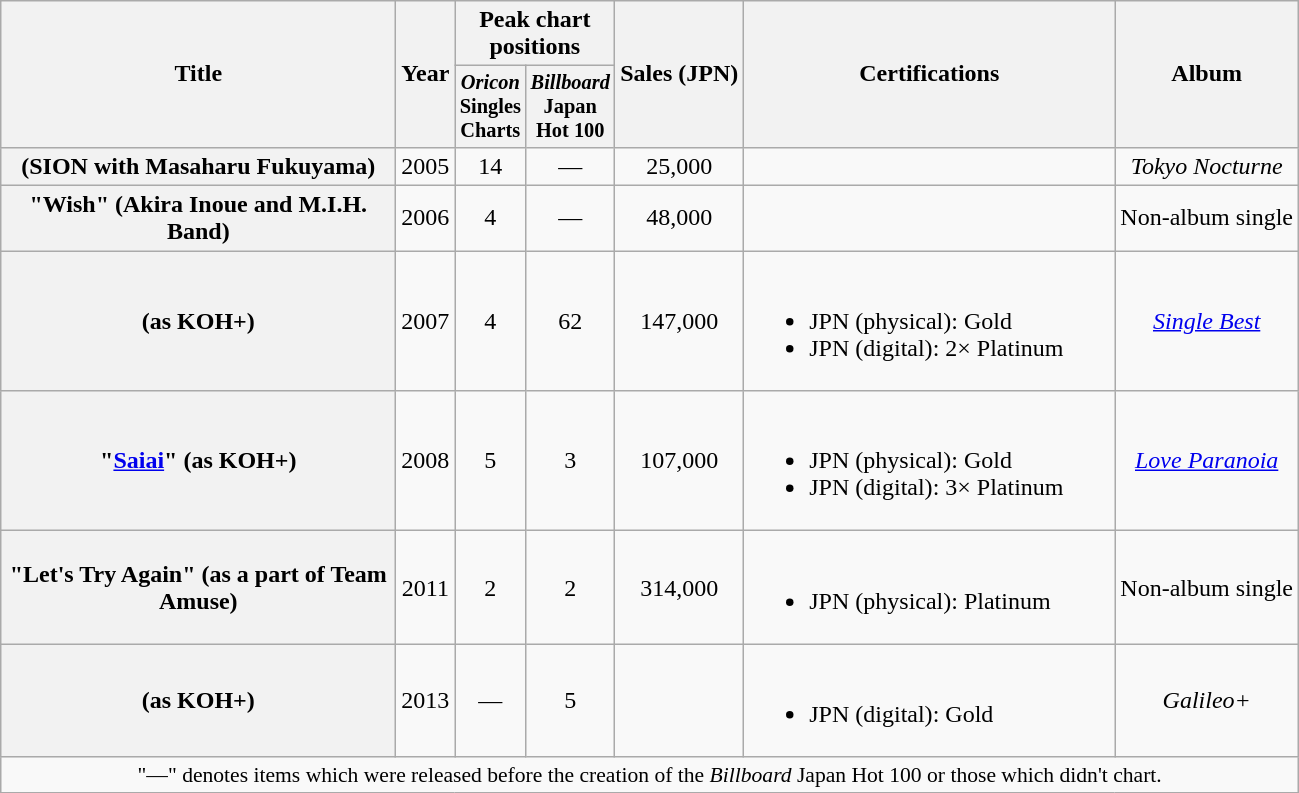<table class="wikitable plainrowheaders" style="text-align:center;">
<tr>
<th scope="col" rowspan="2" style="width:16em;">Title</th>
<th scope="col" rowspan="2">Year</th>
<th scope="col" colspan="2">Peak chart positions</th>
<th scope="col" rowspan="2">Sales (JPN)</th>
<th scope="col" rowspan="2" style="width:15em;">Certifications</th>
<th scope="col" rowspan="2">Album</th>
</tr>
<tr>
<th style="width:3em;font-size:85%"><em>Oricon</em> Singles Charts<br></th>
<th style="width:3em;font-size:85%"><em>Billboard</em> Japan Hot 100<br></th>
</tr>
<tr>
<th scope="row"> <span>(SION with Masaharu Fukuyama)</span></th>
<td>2005</td>
<td>14</td>
<td>—</td>
<td>25,000</td>
<td align="left"></td>
<td><em>Tokyo Nocturne</em></td>
</tr>
<tr>
<th scope="row">"Wish" <span>(Akira Inoue and M.I.H. Band)</span></th>
<td>2006</td>
<td>4</td>
<td>—</td>
<td>48,000</td>
<td align="left"></td>
<td>Non-album single</td>
</tr>
<tr>
<th scope="row"> <span>(as KOH+)</span></th>
<td>2007</td>
<td>4</td>
<td>62</td>
<td>147,000</td>
<td align="left"><br><ul><li>JPN <span>(physical)</span>: Gold</li><li>JPN <span>(digital)</span>: 2× Platinum</li></ul></td>
<td><em><a href='#'>Single Best</a></em></td>
</tr>
<tr>
<th scope="row">"<a href='#'>Saiai</a>" <span>(as KOH+)</span></th>
<td>2008</td>
<td>5</td>
<td>3</td>
<td>107,000</td>
<td align="left"><br><ul><li>JPN <span>(physical)</span>: Gold</li><li>JPN <span>(digital)</span>: 3× Platinum</li></ul></td>
<td><em><a href='#'>Love Paranoia</a></em></td>
</tr>
<tr>
<th scope="row">"Let's Try Again" <span>(as a part of Team Amuse)</span></th>
<td>2011</td>
<td>2</td>
<td>2</td>
<td>314,000</td>
<td align="left"><br><ul><li>JPN <span>(physical)</span>: Platinum</li></ul></td>
<td>Non-album single</td>
</tr>
<tr>
<th scope="row"> <span>(as KOH+)</span></th>
<td>2013</td>
<td>—</td>
<td>5</td>
<td></td>
<td align="left"><br><ul><li>JPN <span>(digital)</span>: Gold</li></ul></td>
<td><em>Galileo+</em></td>
</tr>
<tr>
<td colspan="11" align="center" style="font-size:90%;">"—" denotes items which were released before the creation of the <em>Billboard</em> Japan Hot 100 or those which didn't chart.</td>
</tr>
</table>
